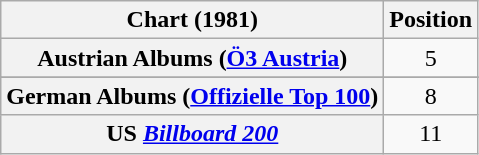<table class="wikitable sortable plainrowheaders" style="text-align:center">
<tr>
<th scope="col">Chart (1981)</th>
<th scope="col">Position</th>
</tr>
<tr>
<th scope="row">Austrian Albums (<a href='#'>Ö3 Austria</a>)</th>
<td>5</td>
</tr>
<tr>
</tr>
<tr>
<th scope="row">German Albums (<a href='#'>Offizielle Top 100</a>)</th>
<td>8</td>
</tr>
<tr>
<th scope="row">US <em><a href='#'>Billboard 200</a></em></th>
<td>11</td>
</tr>
</table>
